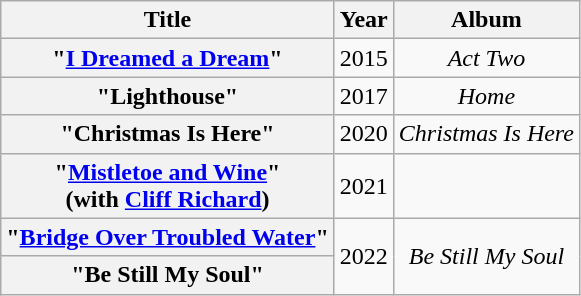<table class="wikitable plainrowheaders" style="text-align:center;">
<tr>
<th scope="col">Title</th>
<th scope="col">Year</th>
<th scope="col">Album</th>
</tr>
<tr>
<th scope="row">"<a href='#'>I Dreamed a Dream</a>"</th>
<td>2015</td>
<td><em>Act Two</em></td>
</tr>
<tr>
<th scope="row">"Lighthouse"</th>
<td>2017</td>
<td><em>Home</em></td>
</tr>
<tr>
<th scope="row">"Christmas Is Here"</th>
<td>2020</td>
<td><em>Christmas Is Here</em></td>
</tr>
<tr>
<th scope="row">"<a href='#'>Mistletoe and Wine</a>"<br><span>(with <a href='#'>Cliff Richard</a>)</span></th>
<td>2021</td>
<td></td>
</tr>
<tr>
<th scope="row">"<a href='#'>Bridge Over Troubled Water</a>"</th>
<td rowspan="2">2022</td>
<td rowspan="2"><em>Be Still My Soul</em></td>
</tr>
<tr>
<th scope="row">"Be Still My Soul"</th>
</tr>
</table>
